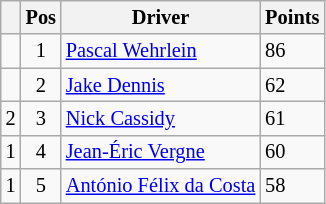<table class="wikitable" style="font-size: 85%;">
<tr>
<th></th>
<th>Pos</th>
<th>Driver</th>
<th>Points</th>
</tr>
<tr>
<td align="left"></td>
<td align="center">1</td>
<td> <a href='#'>Pascal Wehrlein</a></td>
<td align="left">86</td>
</tr>
<tr>
<td align="left"></td>
<td align="center">2</td>
<td> <a href='#'>Jake Dennis</a></td>
<td align="left">62</td>
</tr>
<tr>
<td align="left"> 2</td>
<td align="center">3</td>
<td> <a href='#'>Nick Cassidy</a></td>
<td align="left">61</td>
</tr>
<tr>
<td align="left"> 1</td>
<td align="center">4</td>
<td> <a href='#'>Jean-Éric Vergne</a></td>
<td align="left">60</td>
</tr>
<tr>
<td align="left"> 1</td>
<td align="center">5</td>
<td> <a href='#'>António Félix da Costa</a></td>
<td align="left">58</td>
</tr>
</table>
